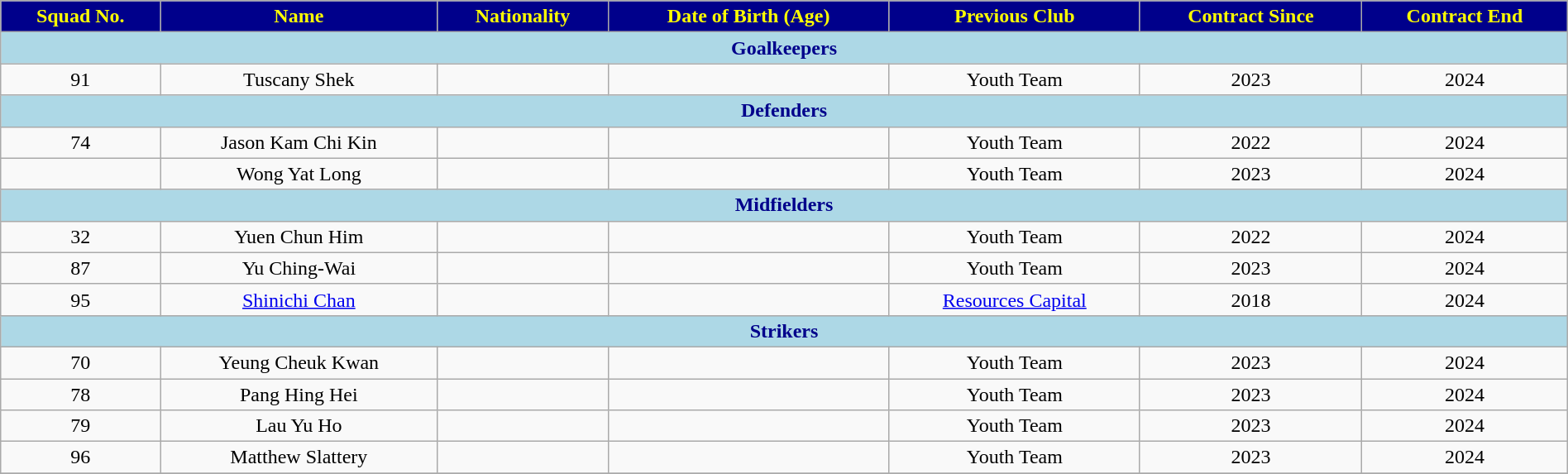<table class="wikitable" style="text-align:center; font-size:100%; width:100%;">
<tr>
<th style="background:darkblue; color:yellow; text-align:center;">Squad No.</th>
<th style="background:darkblue; color:yellow; text-align:center;">Name</th>
<th style="background:darkblue; color:yellow; text-align:center;">Nationality</th>
<th style="background:darkblue; color:yellow; text-align:center;">Date of Birth (Age)</th>
<th style="background:darkblue; color:yellow; text-align:center;">Previous Club</th>
<th style="background:darkblue; color:yellow; text-align:center;">Contract Since</th>
<th style="background:darkblue; color:yellow; text-align:center;">Contract End</th>
</tr>
<tr>
<th colspan="8" style="background:lightblue; color:darkblue; text-align:center">Goalkeepers</th>
</tr>
<tr>
<td>91</td>
<td>Tuscany Shek</td>
<td></td>
<td></td>
<td>Youth Team</td>
<td>2023</td>
<td>2024</td>
</tr>
<tr>
<th colspan="8" style="background:lightblue; color:darkblue; text-align:center">Defenders</th>
</tr>
<tr>
<td>74</td>
<td>Jason Kam Chi Kin</td>
<td></td>
<td></td>
<td>Youth Team</td>
<td>2022</td>
<td>2024</td>
</tr>
<tr>
<td></td>
<td>Wong Yat Long</td>
<td></td>
<td></td>
<td>Youth Team</td>
<td>2023</td>
<td>2024</td>
</tr>
<tr>
<th colspan="8" style="background:lightblue; color:darkblue; text-align:center">Midfielders</th>
</tr>
<tr>
<td>32</td>
<td>Yuen Chun Him</td>
<td></td>
<td></td>
<td>Youth Team</td>
<td>2022</td>
<td>2024</td>
</tr>
<tr>
<td>87</td>
<td>Yu Ching-Wai</td>
<td></td>
<td></td>
<td>Youth Team</td>
<td>2023</td>
<td>2024</td>
</tr>
<tr>
<td>95</td>
<td><a href='#'>Shinichi Chan</a></td>
<td></td>
<td></td>
<td> <a href='#'>Resources Capital</a></td>
<td>2018</td>
<td>2024</td>
</tr>
<tr>
<th colspan="8" style="background:lightblue; color:darkblue; text-align:center">Strikers</th>
</tr>
<tr>
<td>70</td>
<td>Yeung Cheuk Kwan</td>
<td></td>
<td></td>
<td>Youth Team</td>
<td>2023</td>
<td>2024</td>
</tr>
<tr>
<td>78</td>
<td>Pang Hing Hei</td>
<td></td>
<td></td>
<td>Youth Team</td>
<td>2023</td>
<td>2024</td>
</tr>
<tr>
<td>79</td>
<td>Lau Yu Ho</td>
<td></td>
<td></td>
<td>Youth Team</td>
<td>2023</td>
<td>2024</td>
</tr>
<tr>
<td>96</td>
<td>Matthew Slattery</td>
<td></td>
<td></td>
<td>Youth Team</td>
<td>2023</td>
<td>2024</td>
</tr>
<tr>
</tr>
</table>
